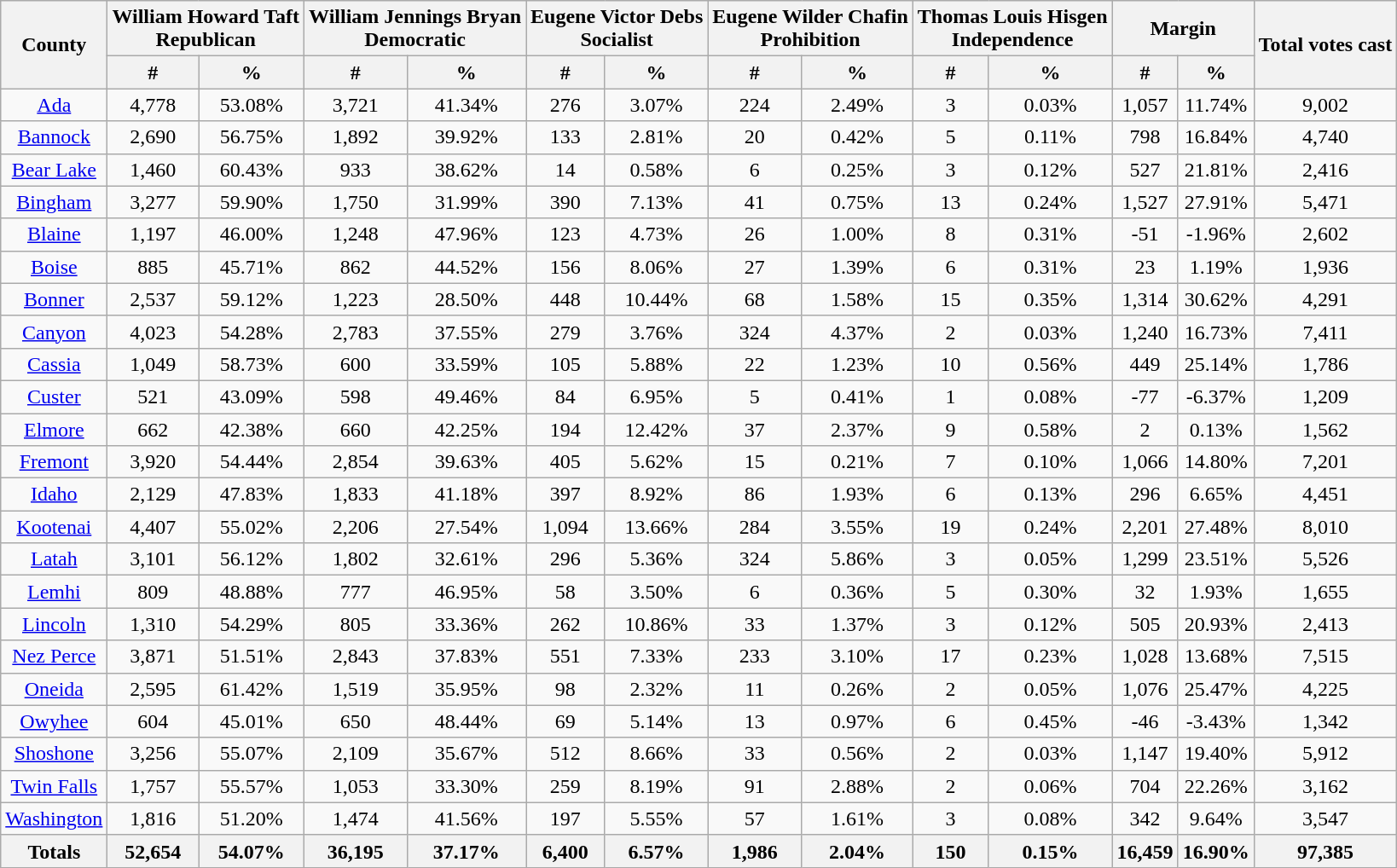<table class="wikitable sortable" style="text-align:center">
<tr>
<th style="text-align:center;" rowspan="2">County</th>
<th style="text-align:center;" colspan="2">William Howard Taft <br>Republican</th>
<th style="text-align:center;" colspan="2">William Jennings Bryan<br>Democratic</th>
<th style="text-align:center;" colspan="2">Eugene Victor Debs<br>Socialist</th>
<th style="text-align:center;" colspan="2">Eugene Wilder Chafin<br>Prohibition</th>
<th style="text-align:center;" colspan="2">Thomas Louis Hisgen<br>Independence</th>
<th style="text-align:center;" colspan="2">Margin</th>
<th style="text-align:center;" rowspan="2">Total votes cast</th>
</tr>
<tr>
<th style="text-align:center;" data-sort-type="number">#</th>
<th style="text-align:center;" data-sort-type="number">%</th>
<th style="text-align:center;" data-sort-type="number">#</th>
<th style="text-align:center;" data-sort-type="number">%</th>
<th style="text-align:center;" data-sort-type="number">#</th>
<th style="text-align:center;" data-sort-type="number">%</th>
<th style="text-align:center;" data-sort-type="number">#</th>
<th style="text-align:center;" data-sort-type="number">%</th>
<th style="text-align:center;" data-sort-type="number">#</th>
<th style="text-align:center;" data-sort-type="number">%</th>
<th style="text-align:center;" data-sort-type="number">#</th>
<th style="text-align:center;" data-sort-type="number">%</th>
</tr>
<tr style="text-align:center;">
<td><a href='#'>Ada</a></td>
<td>4,778</td>
<td>53.08%</td>
<td>3,721</td>
<td>41.34%</td>
<td>276</td>
<td>3.07%</td>
<td>224</td>
<td>2.49%</td>
<td>3</td>
<td>0.03%</td>
<td>1,057</td>
<td>11.74%</td>
<td>9,002</td>
</tr>
<tr style="text-align:center;">
<td><a href='#'>Bannock</a></td>
<td>2,690</td>
<td>56.75%</td>
<td>1,892</td>
<td>39.92%</td>
<td>133</td>
<td>2.81%</td>
<td>20</td>
<td>0.42%</td>
<td>5</td>
<td>0.11%</td>
<td>798</td>
<td>16.84%</td>
<td>4,740</td>
</tr>
<tr style="text-align:center;">
<td><a href='#'>Bear Lake</a></td>
<td>1,460</td>
<td>60.43%</td>
<td>933</td>
<td>38.62%</td>
<td>14</td>
<td>0.58%</td>
<td>6</td>
<td>0.25%</td>
<td>3</td>
<td>0.12%</td>
<td>527</td>
<td>21.81%</td>
<td>2,416</td>
</tr>
<tr style="text-align:center;">
<td><a href='#'>Bingham</a></td>
<td>3,277</td>
<td>59.90%</td>
<td>1,750</td>
<td>31.99%</td>
<td>390</td>
<td>7.13%</td>
<td>41</td>
<td>0.75%</td>
<td>13</td>
<td>0.24%</td>
<td>1,527</td>
<td>27.91%</td>
<td>5,471</td>
</tr>
<tr style="text-align:center;">
<td><a href='#'>Blaine</a></td>
<td>1,197</td>
<td>46.00%</td>
<td>1,248</td>
<td>47.96%</td>
<td>123</td>
<td>4.73%</td>
<td>26</td>
<td>1.00%</td>
<td>8</td>
<td>0.31%</td>
<td>-51</td>
<td>-1.96%</td>
<td>2,602</td>
</tr>
<tr style="text-align:center;">
<td><a href='#'>Boise</a></td>
<td>885</td>
<td>45.71%</td>
<td>862</td>
<td>44.52%</td>
<td>156</td>
<td>8.06%</td>
<td>27</td>
<td>1.39%</td>
<td>6</td>
<td>0.31%</td>
<td>23</td>
<td>1.19%</td>
<td>1,936</td>
</tr>
<tr style="text-align:center;">
<td><a href='#'>Bonner</a></td>
<td>2,537</td>
<td>59.12%</td>
<td>1,223</td>
<td>28.50%</td>
<td>448</td>
<td>10.44%</td>
<td>68</td>
<td>1.58%</td>
<td>15</td>
<td>0.35%</td>
<td>1,314</td>
<td>30.62%</td>
<td>4,291</td>
</tr>
<tr style="text-align:center;">
<td><a href='#'>Canyon</a></td>
<td>4,023</td>
<td>54.28%</td>
<td>2,783</td>
<td>37.55%</td>
<td>279</td>
<td>3.76%</td>
<td>324</td>
<td>4.37%</td>
<td>2</td>
<td>0.03%</td>
<td>1,240</td>
<td>16.73%</td>
<td>7,411</td>
</tr>
<tr style="text-align:center;">
<td><a href='#'>Cassia</a></td>
<td>1,049</td>
<td>58.73%</td>
<td>600</td>
<td>33.59%</td>
<td>105</td>
<td>5.88%</td>
<td>22</td>
<td>1.23%</td>
<td>10</td>
<td>0.56%</td>
<td>449</td>
<td>25.14%</td>
<td>1,786</td>
</tr>
<tr style="text-align:center;">
<td><a href='#'>Custer</a></td>
<td>521</td>
<td>43.09%</td>
<td>598</td>
<td>49.46%</td>
<td>84</td>
<td>6.95%</td>
<td>5</td>
<td>0.41%</td>
<td>1</td>
<td>0.08%</td>
<td>-77</td>
<td>-6.37%</td>
<td>1,209</td>
</tr>
<tr style="text-align:center;">
<td><a href='#'>Elmore</a></td>
<td>662</td>
<td>42.38%</td>
<td>660</td>
<td>42.25%</td>
<td>194</td>
<td>12.42%</td>
<td>37</td>
<td>2.37%</td>
<td>9</td>
<td>0.58%</td>
<td>2</td>
<td>0.13%</td>
<td>1,562</td>
</tr>
<tr style="text-align:center;">
<td><a href='#'>Fremont</a></td>
<td>3,920</td>
<td>54.44%</td>
<td>2,854</td>
<td>39.63%</td>
<td>405</td>
<td>5.62%</td>
<td>15</td>
<td>0.21%</td>
<td>7</td>
<td>0.10%</td>
<td>1,066</td>
<td>14.80%</td>
<td>7,201</td>
</tr>
<tr style="text-align:center;">
<td><a href='#'>Idaho</a></td>
<td>2,129</td>
<td>47.83%</td>
<td>1,833</td>
<td>41.18%</td>
<td>397</td>
<td>8.92%</td>
<td>86</td>
<td>1.93%</td>
<td>6</td>
<td>0.13%</td>
<td>296</td>
<td>6.65%</td>
<td>4,451</td>
</tr>
<tr style="text-align:center;">
<td><a href='#'>Kootenai</a></td>
<td>4,407</td>
<td>55.02%</td>
<td>2,206</td>
<td>27.54%</td>
<td>1,094</td>
<td>13.66%</td>
<td>284</td>
<td>3.55%</td>
<td>19</td>
<td>0.24%</td>
<td>2,201</td>
<td>27.48%</td>
<td>8,010</td>
</tr>
<tr style="text-align:center;">
<td><a href='#'>Latah</a></td>
<td>3,101</td>
<td>56.12%</td>
<td>1,802</td>
<td>32.61%</td>
<td>296</td>
<td>5.36%</td>
<td>324</td>
<td>5.86%</td>
<td>3</td>
<td>0.05%</td>
<td>1,299</td>
<td>23.51%</td>
<td>5,526</td>
</tr>
<tr style="text-align:center;">
<td><a href='#'>Lemhi</a></td>
<td>809</td>
<td>48.88%</td>
<td>777</td>
<td>46.95%</td>
<td>58</td>
<td>3.50%</td>
<td>6</td>
<td>0.36%</td>
<td>5</td>
<td>0.30%</td>
<td>32</td>
<td>1.93%</td>
<td>1,655</td>
</tr>
<tr style="text-align:center;">
<td><a href='#'>Lincoln</a></td>
<td>1,310</td>
<td>54.29%</td>
<td>805</td>
<td>33.36%</td>
<td>262</td>
<td>10.86%</td>
<td>33</td>
<td>1.37%</td>
<td>3</td>
<td>0.12%</td>
<td>505</td>
<td>20.93%</td>
<td>2,413</td>
</tr>
<tr style="text-align:center;">
<td><a href='#'>Nez Perce</a></td>
<td>3,871</td>
<td>51.51%</td>
<td>2,843</td>
<td>37.83%</td>
<td>551</td>
<td>7.33%</td>
<td>233</td>
<td>3.10%</td>
<td>17</td>
<td>0.23%</td>
<td>1,028</td>
<td>13.68%</td>
<td>7,515</td>
</tr>
<tr style="text-align:center;">
<td><a href='#'>Oneida</a></td>
<td>2,595</td>
<td>61.42%</td>
<td>1,519</td>
<td>35.95%</td>
<td>98</td>
<td>2.32%</td>
<td>11</td>
<td>0.26%</td>
<td>2</td>
<td>0.05%</td>
<td>1,076</td>
<td>25.47%</td>
<td>4,225</td>
</tr>
<tr style="text-align:center;">
<td><a href='#'>Owyhee</a></td>
<td>604</td>
<td>45.01%</td>
<td>650</td>
<td>48.44%</td>
<td>69</td>
<td>5.14%</td>
<td>13</td>
<td>0.97%</td>
<td>6</td>
<td>0.45%</td>
<td>-46</td>
<td>-3.43%</td>
<td>1,342</td>
</tr>
<tr style="text-align:center;">
<td><a href='#'>Shoshone</a></td>
<td>3,256</td>
<td>55.07%</td>
<td>2,109</td>
<td>35.67%</td>
<td>512</td>
<td>8.66%</td>
<td>33</td>
<td>0.56%</td>
<td>2</td>
<td>0.03%</td>
<td>1,147</td>
<td>19.40%</td>
<td>5,912</td>
</tr>
<tr style="text-align:center;">
<td><a href='#'>Twin Falls</a></td>
<td>1,757</td>
<td>55.57%</td>
<td>1,053</td>
<td>33.30%</td>
<td>259</td>
<td>8.19%</td>
<td>91</td>
<td>2.88%</td>
<td>2</td>
<td>0.06%</td>
<td>704</td>
<td>22.26%</td>
<td>3,162</td>
</tr>
<tr style="text-align:center;">
<td><a href='#'>Washington</a></td>
<td>1,816</td>
<td>51.20%</td>
<td>1,474</td>
<td>41.56%</td>
<td>197</td>
<td>5.55%</td>
<td>57</td>
<td>1.61%</td>
<td>3</td>
<td>0.08%</td>
<td>342</td>
<td>9.64%</td>
<td>3,547</td>
</tr>
<tr style="text-align:center;">
<th>Totals</th>
<th>52,654</th>
<th>54.07%</th>
<th>36,195</th>
<th>37.17%</th>
<th>6,400</th>
<th>6.57%</th>
<th>1,986</th>
<th>2.04%</th>
<th>150</th>
<th>0.15%</th>
<th>16,459</th>
<th>16.90%</th>
<th>97,385</th>
</tr>
</table>
